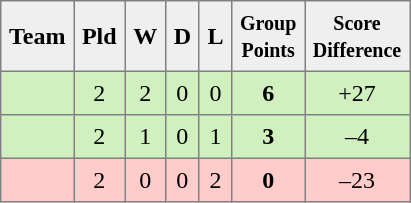<table style=border-collapse:collapse border=1 cellspacing=0 cellpadding=5>
<tr align=center bgcolor=#efefef>
<th>Team</th>
<th>Pld</th>
<th>W</th>
<th>D</th>
<th>L</th>
<th><small>Group<br>Points</small></th>
<th><small>Score<br>Difference</small></th>
</tr>
<tr align=center style="background:#D0F0C0;">
<td style="text-align:left;"> </td>
<td>2</td>
<td>2</td>
<td>0</td>
<td>0</td>
<td><strong>6</strong></td>
<td>+27</td>
</tr>
<tr align=center style="background:#D0F0C0;">
<td style="text-align:left;"> </td>
<td>2</td>
<td>1</td>
<td>0</td>
<td>1</td>
<td><strong>3</strong></td>
<td>–4</td>
</tr>
<tr align=center style="background:#fcc;">
<td style="text-align:left;"> </td>
<td>2</td>
<td>0</td>
<td>0</td>
<td>2</td>
<td><strong>0</strong></td>
<td>–23</td>
</tr>
</table>
